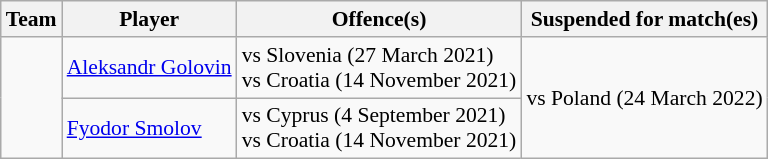<table class="wikitable sortable" style="font-size:90%">
<tr>
<th>Team</th>
<th>Player</th>
<th>Offence(s)</th>
<th>Suspended for match(es)</th>
</tr>
<tr>
<td rowspan=2></td>
<td><a href='#'>Aleksandr Golovin</a></td>
<td> vs Slovenia (27 March 2021)<br> vs Croatia (14 November 2021)</td>
<td rowspan=2>vs Poland (24 March 2022)</td>
</tr>
<tr>
<td><a href='#'>Fyodor Smolov</a></td>
<td> vs Cyprus (4 September 2021)<br> vs Croatia (14 November 2021)</td>
</tr>
</table>
